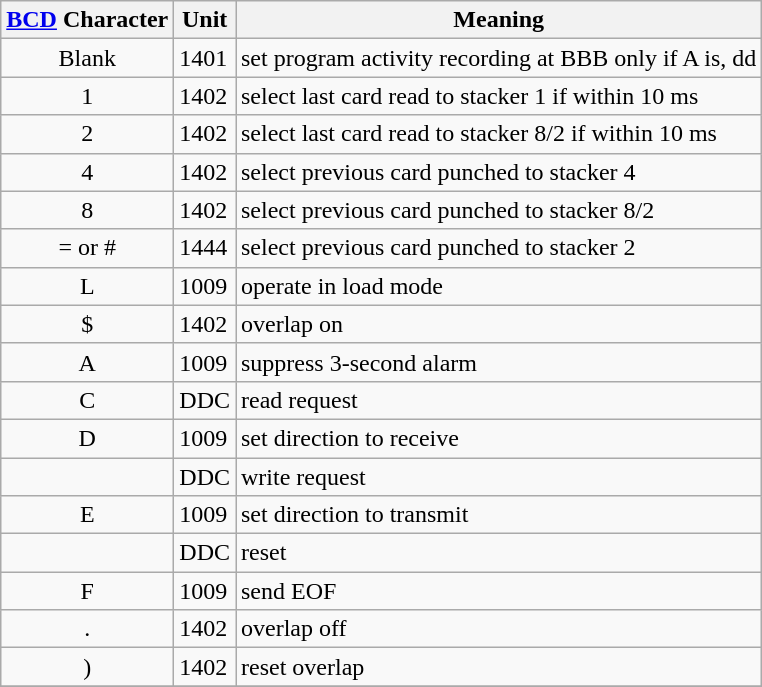<table class="wikitable">
<tr>
<th><a href='#'>BCD</a> Character</th>
<th>Unit</th>
<th>Meaning</th>
</tr>
<tr>
<td align="center">Blank</td>
<td>1401</td>
<td>set program activity recording at BBB only if A is, dd</td>
</tr>
<tr>
<td align="center">1</td>
<td>1402</td>
<td>select last card read to stacker 1 if within 10 ms</td>
</tr>
<tr>
<td align="center">2</td>
<td>1402</td>
<td>select last card read to stacker 8/2 if within 10 ms</td>
</tr>
<tr>
<td align="center">4</td>
<td>1402</td>
<td>select previous card punched to stacker 4</td>
</tr>
<tr>
<td align="center">8</td>
<td>1402</td>
<td>select previous card punched to stacker 8/2</td>
</tr>
<tr>
<td align="center">= or #</td>
<td>1444</td>
<td>select previous card punched to stacker 2</td>
</tr>
<tr>
<td align="center">L</td>
<td>1009</td>
<td>operate in load mode</td>
</tr>
<tr>
<td align="center">$</td>
<td>1402</td>
<td>overlap on</td>
</tr>
<tr>
<td align="center">A</td>
<td>1009</td>
<td>suppress 3-second alarm</td>
</tr>
<tr>
<td align="center">C</td>
<td>DDC</td>
<td>read request</td>
</tr>
<tr>
<td align="center">D</td>
<td>1009</td>
<td>set direction to receive</td>
</tr>
<tr>
<td> </td>
<td>DDC</td>
<td>write request</td>
</tr>
<tr>
<td align="center">E</td>
<td>1009</td>
<td>set direction to transmit</td>
</tr>
<tr>
<td> </td>
<td>DDC</td>
<td>reset</td>
</tr>
<tr>
<td align="center">F</td>
<td>1009</td>
<td>send EOF</td>
</tr>
<tr>
<td align="center">.</td>
<td>1402</td>
<td>overlap off</td>
</tr>
<tr>
<td align="center">)</td>
<td>1402</td>
<td>reset overlap</td>
</tr>
<tr>
</tr>
</table>
